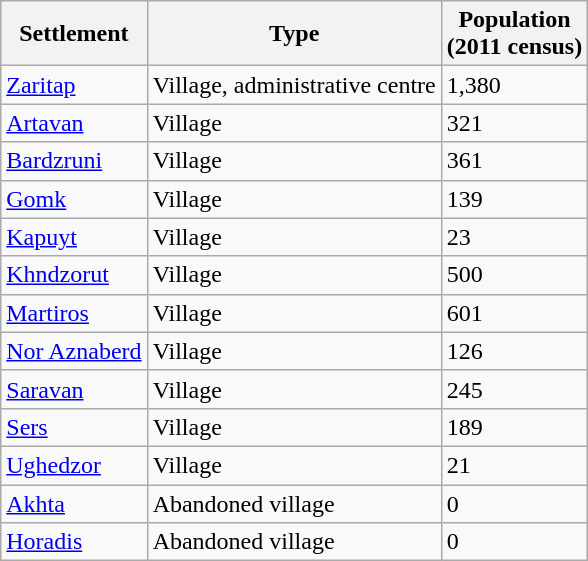<table class="wikitable sortable">
<tr>
<th>Settlement</th>
<th>Type</th>
<th>Population<br>(2011 census)</th>
</tr>
<tr>
<td><a href='#'>Zaritap</a></td>
<td>Village, administrative centre</td>
<td>1,380</td>
</tr>
<tr>
<td><a href='#'>Artavan</a></td>
<td>Village</td>
<td>321</td>
</tr>
<tr>
<td><a href='#'>Bardzruni</a></td>
<td>Village</td>
<td>361</td>
</tr>
<tr>
<td><a href='#'>Gomk</a></td>
<td>Village</td>
<td>139</td>
</tr>
<tr>
<td><a href='#'>Kapuyt</a></td>
<td>Village</td>
<td>23</td>
</tr>
<tr>
<td><a href='#'>Khndzorut</a></td>
<td>Village</td>
<td>500</td>
</tr>
<tr>
<td><a href='#'>Martiros</a></td>
<td>Village</td>
<td>601</td>
</tr>
<tr>
<td><a href='#'>Nor Aznaberd</a></td>
<td>Village</td>
<td>126</td>
</tr>
<tr>
<td><a href='#'>Saravan</a></td>
<td>Village</td>
<td>245</td>
</tr>
<tr>
<td><a href='#'>Sers</a></td>
<td>Village</td>
<td>189</td>
</tr>
<tr>
<td><a href='#'>Ughedzor</a></td>
<td>Village</td>
<td>21</td>
</tr>
<tr>
<td><a href='#'>Akhta</a></td>
<td>Abandoned village</td>
<td>0</td>
</tr>
<tr>
<td><a href='#'>Horadis</a></td>
<td>Abandoned village</td>
<td>0</td>
</tr>
</table>
